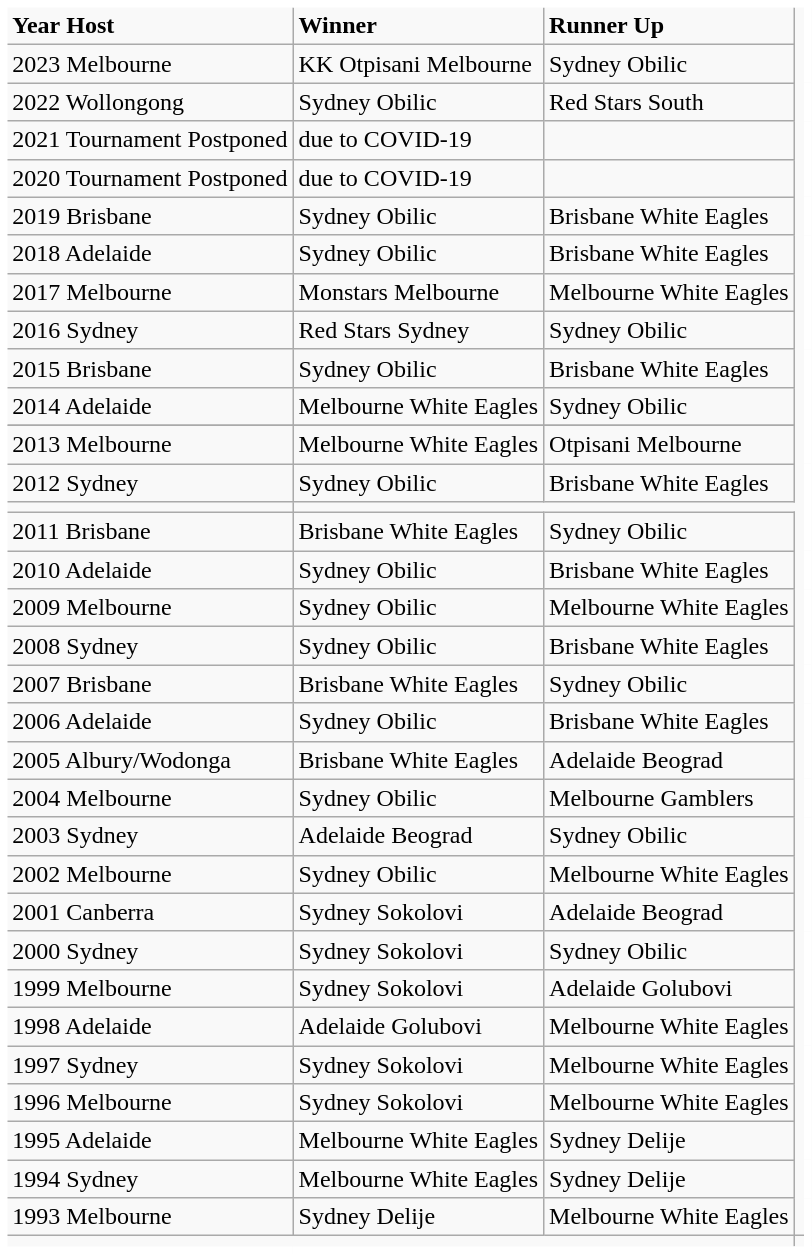<table class="wikitable sortable" style="border:5px solid white;" cellspacing="3">
<tr>
<td><strong>Year</strong>        <strong>Host</strong></td>
<td><strong>Winner</strong></td>
<td><strong>Runner Up</strong></td>
</tr>
<tr>
<td>2023 Melbourne</td>
<td>KK Otpisani Melbourne</td>
<td>Sydney Obilic</td>
</tr>
<tr>
<td>2022 Wollongong</td>
<td>Sydney Obilic</td>
<td>Red Stars South</td>
</tr>
<tr>
<td>2021 Tournament Postponed</td>
<td>due to COVID-19</td>
<td></td>
</tr>
<tr>
<td>2020 Tournament Postponed</td>
<td>due to COVID-19</td>
<td></td>
</tr>
<tr>
<td>2019 Brisbane</td>
<td>Sydney Obilic</td>
<td>Brisbane White Eagles</td>
</tr>
<tr>
<td>2018 Adelaide</td>
<td>Sydney Obilic</td>
<td>Brisbane White Eagles</td>
</tr>
<tr>
<td>2017 Melbourne</td>
<td>Monstars Melbourne</td>
<td>Melbourne White Eagles</td>
</tr>
<tr>
<td>2016 Sydney</td>
<td>Red Stars Sydney</td>
<td>Sydney Obilic</td>
</tr>
<tr>
<td>2015 Brisbane</td>
<td>Sydney Obilic</td>
<td>Brisbane White Eagles</td>
</tr>
<tr>
<td>2014 Adelaide</td>
<td>Melbourne White Eagles</td>
<td>Sydney Obilic</td>
</tr>
<tr>
</tr>
<tr>
<td>2013 Melbourne</td>
<td>Melbourne White Eagles</td>
<td>Otpisani Melbourne</td>
</tr>
<tr>
<td>2012 Sydney</td>
<td>Sydney Obilic</td>
<td>Brisbane White Eagles</td>
</tr>
<tr>
<td></td>
</tr>
<tr>
<td>2011 Brisbane</td>
<td>Brisbane White Eagles</td>
<td>Sydney Obilic</td>
</tr>
<tr>
<td>2010  Adelaide</td>
<td>Sydney Obilic</td>
<td>Brisbane White Eagles</td>
</tr>
<tr>
<td>2009  Melbourne</td>
<td>Sydney Obilic</td>
<td>Melbourne White Eagles</td>
</tr>
<tr>
<td>2008  Sydney</td>
<td>Sydney Obilic</td>
<td>Brisbane White Eagles</td>
</tr>
<tr>
<td>2007  Brisbane</td>
<td>Brisbane White Eagles</td>
<td>Sydney Obilic</td>
</tr>
<tr>
<td>2006  Adelaide</td>
<td>Sydney Obilic</td>
<td>Brisbane White Eagles</td>
</tr>
<tr>
<td>2005  Albury/Wodonga</td>
<td>Brisbane White Eagles</td>
<td>Adelaide Beograd</td>
</tr>
<tr>
<td>2004 Melbourne</td>
<td>Sydney Obilic</td>
<td>Melbourne Gamblers</td>
</tr>
<tr>
<td>2003 Sydney</td>
<td>Adelaide Beograd</td>
<td>Sydney Obilic</td>
</tr>
<tr>
<td>2002 Melbourne</td>
<td>Sydney Obilic</td>
<td>Melbourne White Eagles</td>
</tr>
<tr>
<td>2001 Canberra</td>
<td>Sydney Sokolovi</td>
<td>Adelaide Beograd</td>
</tr>
<tr>
<td>2000 Sydney</td>
<td>Sydney Sokolovi</td>
<td>Sydney Obilic</td>
</tr>
<tr>
<td>1999 Melbourne</td>
<td>Sydney Sokolovi</td>
<td>Adelaide Golubovi</td>
</tr>
<tr>
<td>1998 Adelaide</td>
<td>Adelaide Golubovi</td>
<td>Melbourne White Eagles</td>
</tr>
<tr>
<td>1997 Sydney</td>
<td>Sydney Sokolovi</td>
<td>Melbourne White Eagles</td>
</tr>
<tr>
<td>1996 Melbourne</td>
<td>Sydney Sokolovi</td>
<td>Melbourne White Eagles</td>
</tr>
<tr>
<td>1995 Adelaide</td>
<td>Melbourne White Eagles</td>
<td>Sydney Delije</td>
</tr>
<tr>
<td>1994 Sydney</td>
<td>Melbourne White Eagles</td>
<td>Sydney Delije</td>
</tr>
<tr>
<td>1993 Melbourne</td>
<td>Sydney Delije</td>
<td>Melbourne White Eagles</td>
</tr>
<tr>
<td colspan="3"></td>
<td align="right"></td>
</tr>
</table>
